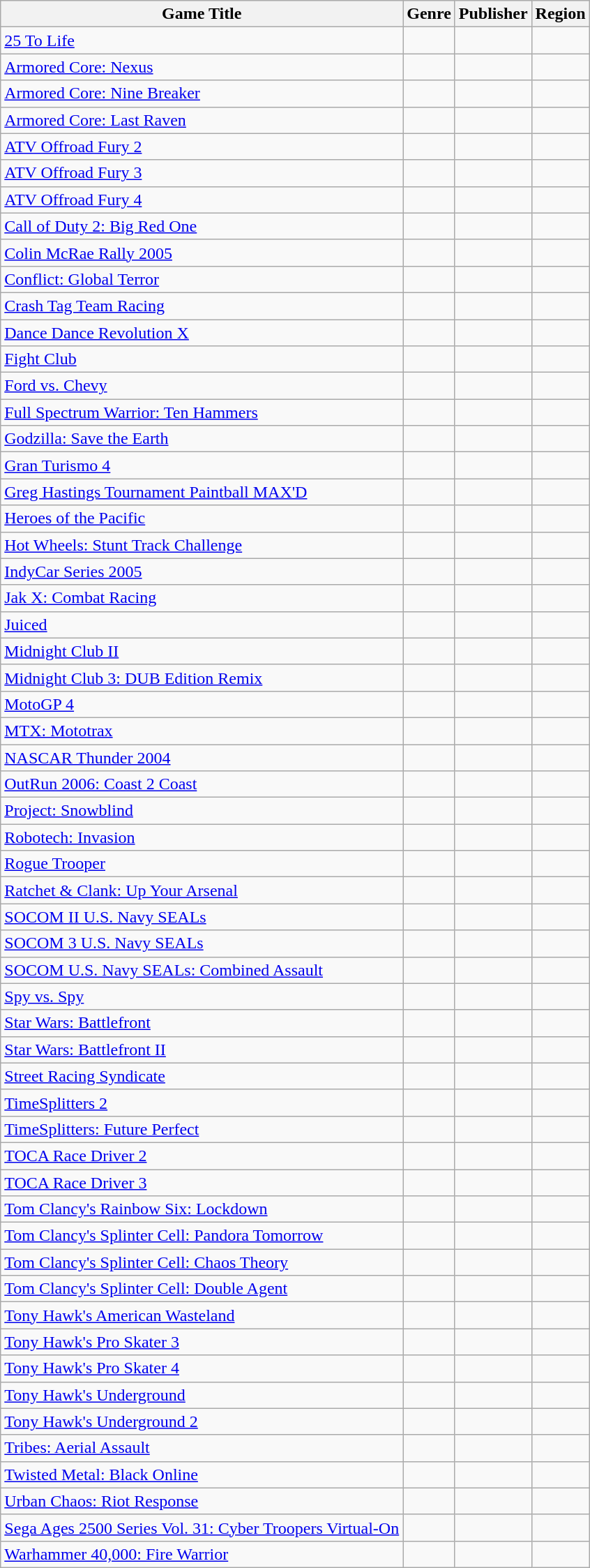<table class="wikitable sortable">
<tr>
<th>Game Title</th>
<th>Genre</th>
<th>Publisher</th>
<th>Region</th>
</tr>
<tr>
<td><a href='#'>25 To Life</a></td>
<td></td>
<td></td>
<td></td>
</tr>
<tr>
<td><a href='#'>Armored Core: Nexus</a></td>
<td></td>
<td></td>
<td></td>
</tr>
<tr>
<td><a href='#'>Armored Core: Nine Breaker</a></td>
<td></td>
<td></td>
<td></td>
</tr>
<tr>
<td><a href='#'>Armored Core: Last Raven</a></td>
<td></td>
<td></td>
<td></td>
</tr>
<tr>
<td><a href='#'>ATV Offroad Fury 2</a></td>
<td></td>
<td></td>
<td></td>
</tr>
<tr>
<td><a href='#'>ATV Offroad Fury 3</a></td>
<td></td>
<td></td>
<td></td>
</tr>
<tr>
<td><a href='#'>ATV Offroad Fury 4</a></td>
<td></td>
<td></td>
<td></td>
</tr>
<tr>
<td><a href='#'>Call of Duty 2: Big Red One</a></td>
<td></td>
<td></td>
<td></td>
</tr>
<tr>
<td><a href='#'>Colin McRae Rally 2005</a></td>
<td></td>
<td></td>
<td></td>
</tr>
<tr>
<td><a href='#'>Conflict: Global Terror</a></td>
<td></td>
<td></td>
<td></td>
</tr>
<tr>
<td><a href='#'>Crash Tag Team Racing</a></td>
<td></td>
<td></td>
<td></td>
</tr>
<tr>
<td><a href='#'>Dance Dance Revolution X</a></td>
<td></td>
<td></td>
<td></td>
</tr>
<tr>
<td><a href='#'>Fight Club</a></td>
<td></td>
<td></td>
<td></td>
</tr>
<tr>
<td><a href='#'>Ford vs. Chevy</a></td>
<td></td>
<td></td>
<td></td>
</tr>
<tr>
<td><a href='#'>Full Spectrum Warrior: Ten Hammers</a></td>
<td></td>
<td></td>
<td></td>
</tr>
<tr>
<td><a href='#'>Godzilla: Save the Earth</a></td>
<td></td>
<td></td>
<td></td>
</tr>
<tr>
<td><a href='#'>Gran Turismo 4</a></td>
<td></td>
<td></td>
<td></td>
</tr>
<tr>
<td><a href='#'>Greg Hastings Tournament Paintball MAX'D</a></td>
<td></td>
<td></td>
<td></td>
</tr>
<tr>
<td><a href='#'>Heroes of the Pacific</a></td>
<td></td>
<td></td>
<td></td>
</tr>
<tr>
<td><a href='#'>Hot Wheels: Stunt Track Challenge</a></td>
<td></td>
<td></td>
<td></td>
</tr>
<tr>
<td><a href='#'>IndyCar Series 2005</a></td>
<td></td>
<td></td>
<td></td>
</tr>
<tr>
<td><a href='#'>Jak X: Combat Racing</a></td>
<td></td>
<td></td>
<td></td>
</tr>
<tr>
<td><a href='#'>Juiced</a></td>
<td></td>
<td></td>
<td></td>
</tr>
<tr>
<td><a href='#'>Midnight Club II</a></td>
<td></td>
<td></td>
<td></td>
</tr>
<tr>
<td><a href='#'>Midnight Club 3: DUB Edition Remix</a></td>
<td></td>
<td></td>
<td></td>
</tr>
<tr>
<td><a href='#'>MotoGP 4</a></td>
<td></td>
<td></td>
<td></td>
</tr>
<tr>
<td><a href='#'>MTX: Mototrax</a></td>
<td></td>
<td></td>
<td></td>
</tr>
<tr>
<td><a href='#'>NASCAR Thunder 2004</a></td>
<td></td>
<td></td>
<td></td>
</tr>
<tr>
<td><a href='#'>OutRun 2006: Coast 2 Coast</a></td>
<td></td>
<td></td>
<td></td>
</tr>
<tr>
<td><a href='#'>Project: Snowblind</a></td>
<td></td>
<td></td>
<td></td>
</tr>
<tr>
<td><a href='#'>Robotech: Invasion</a></td>
<td></td>
<td></td>
<td></td>
</tr>
<tr>
<td><a href='#'>Rogue Trooper</a></td>
<td></td>
<td></td>
<td></td>
</tr>
<tr>
<td><a href='#'>Ratchet & Clank: Up Your Arsenal</a></td>
<td></td>
<td></td>
<td></td>
</tr>
<tr>
<td><a href='#'>SOCOM II U.S. Navy SEALs</a></td>
<td></td>
<td></td>
<td></td>
</tr>
<tr>
<td><a href='#'>SOCOM 3 U.S. Navy SEALs</a></td>
<td></td>
<td></td>
<td></td>
</tr>
<tr>
<td><a href='#'>SOCOM U.S. Navy SEALs: Combined Assault</a></td>
<td></td>
<td></td>
<td></td>
</tr>
<tr>
<td><a href='#'>Spy vs. Spy</a></td>
<td></td>
<td></td>
<td></td>
</tr>
<tr>
<td><a href='#'>Star Wars: Battlefront</a></td>
<td></td>
<td></td>
<td></td>
</tr>
<tr>
<td><a href='#'>Star Wars: Battlefront II</a></td>
<td></td>
<td></td>
<td></td>
</tr>
<tr>
<td><a href='#'>Street Racing Syndicate</a></td>
<td></td>
<td></td>
<td></td>
</tr>
<tr>
<td><a href='#'>TimeSplitters 2</a></td>
<td></td>
<td></td>
<td></td>
</tr>
<tr>
<td><a href='#'>TimeSplitters: Future Perfect</a></td>
<td></td>
<td></td>
<td></td>
</tr>
<tr>
<td><a href='#'>TOCA Race Driver 2</a></td>
<td></td>
<td></td>
<td></td>
</tr>
<tr>
<td><a href='#'>TOCA Race Driver 3</a></td>
<td></td>
<td></td>
<td></td>
</tr>
<tr>
<td><a href='#'>Tom Clancy's Rainbow Six: Lockdown</a></td>
<td></td>
<td></td>
<td></td>
</tr>
<tr>
<td><a href='#'>Tom Clancy's Splinter Cell: Pandora Tomorrow</a></td>
<td></td>
<td></td>
<td></td>
</tr>
<tr>
<td><a href='#'>Tom Clancy's Splinter Cell: Chaos Theory</a></td>
<td></td>
<td></td>
<td></td>
</tr>
<tr>
<td><a href='#'>Tom Clancy's Splinter Cell: Double Agent</a></td>
<td></td>
<td></td>
<td></td>
</tr>
<tr>
<td><a href='#'>Tony Hawk's American Wasteland</a></td>
<td></td>
<td></td>
<td></td>
</tr>
<tr>
<td><a href='#'>Tony Hawk's Pro Skater 3</a></td>
<td></td>
<td></td>
<td></td>
</tr>
<tr>
<td><a href='#'>Tony Hawk's Pro Skater 4</a></td>
<td></td>
<td></td>
<td></td>
</tr>
<tr>
<td><a href='#'>Tony Hawk's Underground</a></td>
<td></td>
<td></td>
<td></td>
</tr>
<tr>
<td><a href='#'>Tony Hawk's Underground 2</a></td>
<td></td>
<td></td>
<td></td>
</tr>
<tr>
<td><a href='#'>Tribes: Aerial Assault</a></td>
<td></td>
<td></td>
<td></td>
</tr>
<tr>
<td><a href='#'>Twisted Metal: Black Online</a></td>
<td></td>
<td></td>
<td></td>
</tr>
<tr>
<td><a href='#'>Urban Chaos: Riot Response</a></td>
<td></td>
<td></td>
<td></td>
</tr>
<tr>
<td><a href='#'>Sega Ages 2500 Series Vol. 31: Cyber Troopers Virtual-On</a></td>
<td></td>
<td></td>
<td></td>
</tr>
<tr>
<td><a href='#'>Warhammer 40,000: Fire Warrior</a></td>
<td></td>
<td></td>
<td></td>
</tr>
</table>
